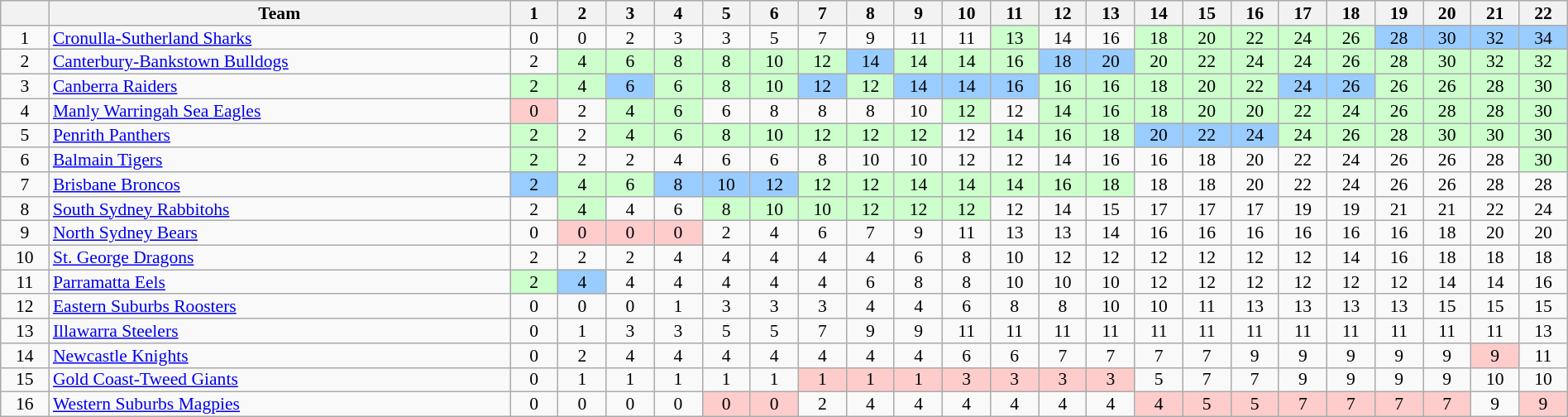<table class="wikitable" style="text-align:center; line-height: 90%; font-size:90%;" width=100%>
<tr>
<th width=20 abbr="Position"></th>
<th width=250>Team</th>
<th width=20 abbr="Round 1">1</th>
<th width=20 abbr="Round 2">2</th>
<th width=20 abbr="Round 3">3</th>
<th width=20 abbr="Round 4">4</th>
<th width=20 abbr="Round 5">5</th>
<th width=20 abbr="Round 6">6</th>
<th width=20 abbr="Round 7">7</th>
<th width=20 abbr="Round 8">8</th>
<th width=20 abbr="Round 9">9</th>
<th width=20 abbr="Round 10">10</th>
<th width=20 abbr="Round 11">11</th>
<th width=20 abbr="Round 12">12</th>
<th width=20 abbr="Round 13">13</th>
<th width=20 abbr="Round 14">14</th>
<th width=20 abbr="Round 15">15</th>
<th width=20 abbr="Round 16">16</th>
<th width=20 abbr="Round 17">17</th>
<th width=20 abbr="Round 18">18</th>
<th width=20 abbr="Round 19">19</th>
<th width=20 abbr="Round 20">20</th>
<th width=20 abbr="Round 21">21</th>
<th width=20 abbr="Round 22">22</th>
</tr>
<tr>
<td>1</td>
<td style="text-align:left;"> <a href='#'>Cronulla-Sutherland Sharks</a></td>
<td>0</td>
<td>0</td>
<td>2</td>
<td>3</td>
<td>3</td>
<td>5</td>
<td>7</td>
<td>9</td>
<td>11</td>
<td>11</td>
<td style="background: #ccffcc;">13</td>
<td>14</td>
<td>16</td>
<td style="background: #ccffcc;">18</td>
<td style="background: #ccffcc;">20</td>
<td style="background: #ccffcc;">22</td>
<td style="background: #ccffcc;">24</td>
<td style="background: #ccffcc;">26</td>
<td style="background: #99ccff;">28</td>
<td style="background: #99ccff;">30</td>
<td style="background: #99ccff;">32</td>
<td style="background: #99ccff;">34</td>
</tr>
<tr>
<td>2</td>
<td style="text-align:left;"> <a href='#'>Canterbury-Bankstown Bulldogs</a></td>
<td>2</td>
<td style="background: #ccffcc;">4</td>
<td style="background: #ccffcc;">6</td>
<td style="background: #ccffcc;">8</td>
<td style="background: #ccffcc;">8</td>
<td style="background: #ccffcc;">10</td>
<td style="background: #ccffcc;">12</td>
<td style="background: #99ccff;">14</td>
<td style="background: #ccffcc;">14</td>
<td style="background: #ccffcc;">14</td>
<td style="background: #ccffcc;">16</td>
<td style="background: #99ccff;">18</td>
<td style="background: #99ccff;">20</td>
<td style="background: #ccffcc;">20</td>
<td style="background: #ccffcc;">22</td>
<td style="background: #ccffcc;">24</td>
<td style="background: #ccffcc;">24</td>
<td style="background: #ccffcc;">26</td>
<td style="background: #ccffcc;">28</td>
<td style="background: #ccffcc;">30</td>
<td style="background: #ccffcc;">32</td>
<td style="background: #ccffcc;">32</td>
</tr>
<tr>
<td>3</td>
<td style="text-align:left;"> <a href='#'>Canberra Raiders</a></td>
<td style="background: #ccffcc;">2</td>
<td style="background: #ccffcc;">4</td>
<td style="background: #99ccff;">6</td>
<td style="background: #ccffcc;">6</td>
<td style="background: #ccffcc;">8</td>
<td style="background: #ccffcc;">10</td>
<td style="background: #99ccff;">12</td>
<td style="background: #ccffcc;">12</td>
<td style="background: #99ccff;">14</td>
<td style="background: #99ccff;">14</td>
<td style="background: #99ccff;">16</td>
<td style="background: #ccffcc;">16</td>
<td style="background: #ccffcc;">16</td>
<td style="background: #ccffcc;">18</td>
<td style="background: #ccffcc;">20</td>
<td style="background: #ccffcc;">22</td>
<td style="background: #99ccff;">24</td>
<td style="background: #99ccff;">26</td>
<td style="background: #ccffcc;">26</td>
<td style="background: #ccffcc;">26</td>
<td style="background: #ccffcc;">28</td>
<td style="background: #ccffcc;">30</td>
</tr>
<tr>
<td>4</td>
<td style="text-align:left;"> <a href='#'>Manly Warringah Sea Eagles</a></td>
<td style="background: #ffcccc;">0</td>
<td>2</td>
<td style="background: #ccffcc;">4</td>
<td style="background: #ccffcc;">6</td>
<td>6</td>
<td>8</td>
<td>8</td>
<td>8</td>
<td>10</td>
<td style="background: #ccffcc;">12</td>
<td>12</td>
<td style="background: #ccffcc;">14</td>
<td style="background: #ccffcc;">16</td>
<td style="background: #ccffcc;">18</td>
<td style="background: #ccffcc;">20</td>
<td style="background: #ccffcc;">20</td>
<td style="background: #ccffcc;">22</td>
<td style="background: #ccffcc;">24</td>
<td style="background: #ccffcc;">26</td>
<td style="background: #ccffcc;">28</td>
<td style="background: #ccffcc;">28</td>
<td style="background: #ccffcc;">30</td>
</tr>
<tr>
<td>5</td>
<td style="text-align:left;"> <a href='#'>Penrith Panthers</a></td>
<td style="background: #ccffcc;">2</td>
<td>2</td>
<td style="background: #ccffcc;">4</td>
<td style="background: #ccffcc;">6</td>
<td style="background: #ccffcc;">8</td>
<td style="background: #ccffcc;">10</td>
<td style="background: #ccffcc;">12</td>
<td style="background: #ccffcc;">12</td>
<td style="background: #ccffcc;">12</td>
<td>12</td>
<td style="background: #ccffcc;">14</td>
<td style="background: #ccffcc;">16</td>
<td style="background: #ccffcc;">18</td>
<td style="background: #99ccff;">20</td>
<td style="background: #99ccff;">22</td>
<td style="background: #99ccff;">24</td>
<td style="background: #ccffcc;">24</td>
<td style="background: #ccffcc;">26</td>
<td style="background: #ccffcc;">28</td>
<td style="background: #ccffcc;">30</td>
<td style="background: #ccffcc;">30</td>
<td style="background: #ccffcc;">30</td>
</tr>
<tr>
<td>6</td>
<td style="text-align:left;"> <a href='#'>Balmain Tigers</a></td>
<td style="background: #ccffcc;">2</td>
<td>2</td>
<td>2</td>
<td>4</td>
<td>6</td>
<td>6</td>
<td>8</td>
<td>10</td>
<td>10</td>
<td>12</td>
<td>12</td>
<td>14</td>
<td>16</td>
<td>16</td>
<td>18</td>
<td>20</td>
<td>22</td>
<td>24</td>
<td>26</td>
<td>26</td>
<td>28</td>
<td style="background: #ccffcc;">30</td>
</tr>
<tr>
<td>7</td>
<td style="text-align:left;"> <a href='#'>Brisbane Broncos</a></td>
<td style="background: #99ccff;">2</td>
<td style="background: #ccffcc;">4</td>
<td style="background: #ccffcc;">6</td>
<td style="background: #99ccff;">8</td>
<td style="background: #99ccff;">10</td>
<td style="background: #99ccff;">12</td>
<td style="background: #ccffcc;">12</td>
<td style="background: #ccffcc;">12</td>
<td style="background: #ccffcc;">14</td>
<td style="background: #ccffcc;">14</td>
<td style="background: #ccffcc;">14</td>
<td style="background: #ccffcc;">16</td>
<td style="background: #ccffcc;">18</td>
<td>18</td>
<td>18</td>
<td>20</td>
<td>22</td>
<td>24</td>
<td>26</td>
<td>26</td>
<td>28</td>
<td>28</td>
</tr>
<tr>
<td>8</td>
<td style="text-align:left;"> <a href='#'>South Sydney Rabbitohs</a></td>
<td>2</td>
<td style="background: #ccffcc;">4</td>
<td>4</td>
<td>6</td>
<td style="background: #ccffcc;">8</td>
<td style="background: #ccffcc;">10</td>
<td style="background: #ccffcc;">10</td>
<td style="background: #ccffcc;">12</td>
<td style="background: #ccffcc;">12</td>
<td style="background: #ccffcc;">12</td>
<td>12</td>
<td>14</td>
<td>15</td>
<td>17</td>
<td>17</td>
<td>17</td>
<td>19</td>
<td>19</td>
<td>21</td>
<td>21</td>
<td>22</td>
<td>24</td>
</tr>
<tr>
<td>9</td>
<td style="text-align:left;"> <a href='#'>North Sydney Bears</a></td>
<td>0</td>
<td style="background: #ffcccc;">0</td>
<td style="background: #ffcccc;">0</td>
<td style="background: #ffcccc;">0</td>
<td>2</td>
<td>4</td>
<td>6</td>
<td>7</td>
<td>9</td>
<td>11</td>
<td>13</td>
<td>13</td>
<td>14</td>
<td>16</td>
<td>16</td>
<td>16</td>
<td>16</td>
<td>16</td>
<td>16</td>
<td>18</td>
<td>20</td>
<td>20</td>
</tr>
<tr>
<td>10</td>
<td style="text-align:left;"> <a href='#'>St. George Dragons</a></td>
<td>2</td>
<td>2</td>
<td>2</td>
<td>4</td>
<td>4</td>
<td>4</td>
<td>4</td>
<td>4</td>
<td>6</td>
<td>8</td>
<td>10</td>
<td>12</td>
<td>12</td>
<td>12</td>
<td>12</td>
<td>12</td>
<td>12</td>
<td>14</td>
<td>16</td>
<td>18</td>
<td>18</td>
<td>18</td>
</tr>
<tr>
<td>11</td>
<td style="text-align:left;"> <a href='#'>Parramatta Eels</a></td>
<td style="background: #ccffcc;">2</td>
<td style="background: #99ccff;">4</td>
<td>4</td>
<td>4</td>
<td>4</td>
<td>4</td>
<td>4</td>
<td>6</td>
<td>8</td>
<td>8</td>
<td>10</td>
<td>10</td>
<td>10</td>
<td>12</td>
<td>12</td>
<td>12</td>
<td>12</td>
<td>12</td>
<td>12</td>
<td>14</td>
<td>14</td>
<td>16</td>
</tr>
<tr>
<td>12</td>
<td style="text-align:left;"> <a href='#'>Eastern Suburbs Roosters</a></td>
<td>0</td>
<td>0</td>
<td>0</td>
<td>1</td>
<td>3</td>
<td>3</td>
<td>3</td>
<td>4</td>
<td>4</td>
<td>6</td>
<td>8</td>
<td>8</td>
<td>10</td>
<td>10</td>
<td>11</td>
<td>13</td>
<td>13</td>
<td>13</td>
<td>13</td>
<td>15</td>
<td>15</td>
<td>15</td>
</tr>
<tr>
<td>13</td>
<td style="text-align:left;"> <a href='#'>Illawarra Steelers</a></td>
<td>0</td>
<td>1</td>
<td>3</td>
<td>3</td>
<td>5</td>
<td>5</td>
<td>7</td>
<td>9</td>
<td>9</td>
<td>11</td>
<td>11</td>
<td>11</td>
<td>11</td>
<td>11</td>
<td>11</td>
<td>11</td>
<td>11</td>
<td>11</td>
<td>11</td>
<td>11</td>
<td>11</td>
<td>13</td>
</tr>
<tr>
<td>14</td>
<td style="text-align:left;"> <a href='#'>Newcastle Knights</a></td>
<td>0</td>
<td>2</td>
<td>4</td>
<td>4</td>
<td>4</td>
<td>4</td>
<td>4</td>
<td>4</td>
<td>4</td>
<td>6</td>
<td>6</td>
<td>7</td>
<td>7</td>
<td>7</td>
<td>7</td>
<td>9</td>
<td>9</td>
<td>9</td>
<td>9</td>
<td>9</td>
<td style="background: #ffcccc;">9</td>
<td>11</td>
</tr>
<tr>
<td>15</td>
<td style="text-align:left;"> <a href='#'>Gold Coast-Tweed Giants</a></td>
<td>0</td>
<td>1</td>
<td>1</td>
<td>1</td>
<td>1</td>
<td>1</td>
<td style="background: #ffcccc;">1</td>
<td style="background: #ffcccc;">1</td>
<td style="background: #ffcccc;">1</td>
<td style="background: #ffcccc;">3</td>
<td style="background: #ffcccc;">3</td>
<td style="background: #ffcccc;">3</td>
<td style="background: #ffcccc;">3</td>
<td>5</td>
<td>7</td>
<td>7</td>
<td>9</td>
<td>9</td>
<td>9</td>
<td>9</td>
<td>10</td>
<td>10</td>
</tr>
<tr>
<td>16</td>
<td style="text-align:left;"> <a href='#'>Western Suburbs Magpies</a></td>
<td>0</td>
<td>0</td>
<td>0</td>
<td>0</td>
<td style="background: #ffcccc;">0</td>
<td style="background: #ffcccc;">0</td>
<td>2</td>
<td>4</td>
<td>4</td>
<td>4</td>
<td>4</td>
<td>4</td>
<td>4</td>
<td style="background: #ffcccc;">4</td>
<td style="background: #ffcccc;">5</td>
<td style="background: #ffcccc;">5</td>
<td style="background: #ffcccc;">7</td>
<td style="background: #ffcccc;">7</td>
<td style="background: #ffcccc;">7</td>
<td style="background: #ffcccc;">7</td>
<td>9</td>
<td style="background: #ffcccc;">9</td>
</tr>
</table>
